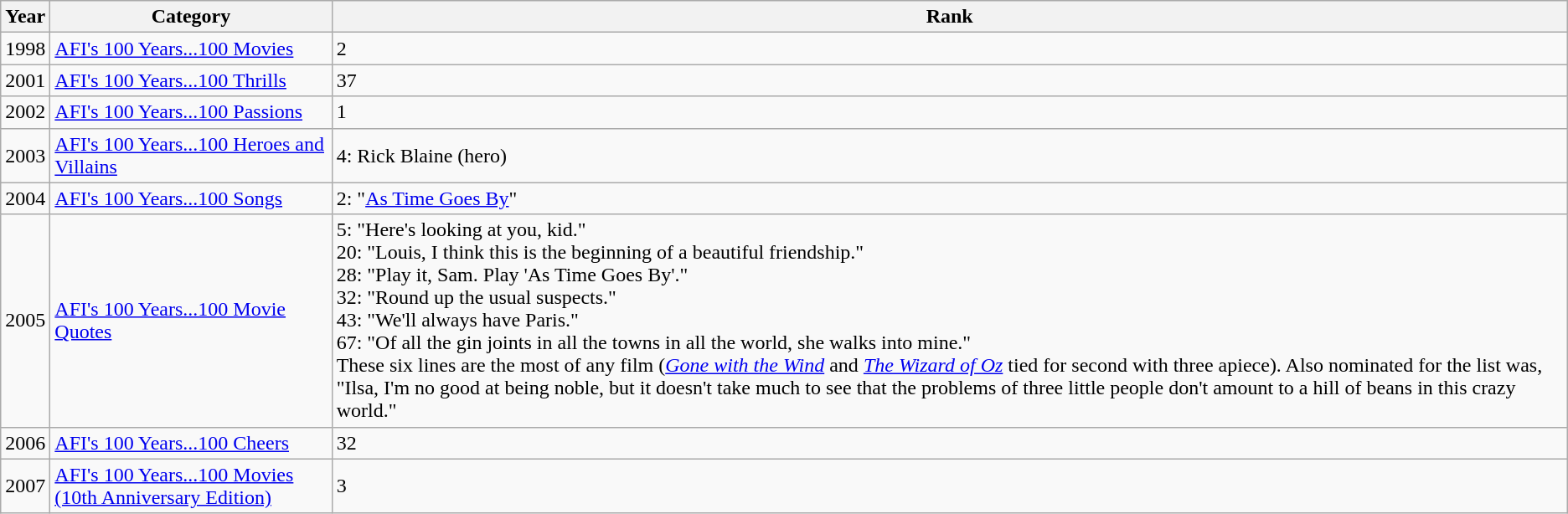<table class="wikitable">
<tr>
<th>Year</th>
<th>Category</th>
<th>Rank</th>
</tr>
<tr>
<td>1998</td>
<td><a href='#'>AFI's 100 Years...100 Movies</a></td>
<td>2</td>
</tr>
<tr>
<td>2001</td>
<td><a href='#'>AFI's 100 Years...100 Thrills</a></td>
<td>37</td>
</tr>
<tr>
<td>2002</td>
<td><a href='#'>AFI's 100 Years...100 Passions</a></td>
<td>1</td>
</tr>
<tr>
<td>2003</td>
<td><a href='#'>AFI's 100 Years...100 Heroes and Villains</a></td>
<td>4: Rick Blaine (hero)</td>
</tr>
<tr>
<td>2004</td>
<td><a href='#'>AFI's 100 Years...100 Songs</a></td>
<td>2: "<a href='#'>As Time Goes By</a>"</td>
</tr>
<tr>
<td>2005</td>
<td><a href='#'>AFI's 100 Years...100 Movie Quotes</a></td>
<td>5: "Here's looking at you, kid."<br>20: "Louis, I think this is the beginning of a beautiful friendship."<br>28: "Play it, Sam. Play 'As Time Goes By'."<br>32: "Round up the usual suspects."<br>43: "We'll always have Paris."<br>67: "Of all the gin joints in all the towns in all the world, she walks into mine."<br>These six lines are the most of any film (<em><a href='#'>Gone with the Wind</a></em> and <em><a href='#'>The Wizard of Oz</a></em> tied for second with three apiece). Also nominated for the list was, "Ilsa, I'm no good at being noble, but it doesn't take much to see that the problems of three little people don't amount to a hill of beans in this crazy world."</td>
</tr>
<tr>
<td>2006</td>
<td><a href='#'>AFI's 100 Years...100 Cheers</a></td>
<td>32</td>
</tr>
<tr>
<td>2007</td>
<td><a href='#'>AFI's 100 Years...100 Movies (10th Anniversary Edition)</a></td>
<td>3</td>
</tr>
</table>
